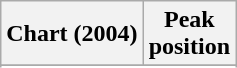<table class="wikitable sortable plainrowheaders" style="text-align:center">
<tr>
<th scope="col">Chart (2004)</th>
<th scope="col">Peak<br> position</th>
</tr>
<tr>
</tr>
<tr>
</tr>
<tr>
</tr>
</table>
